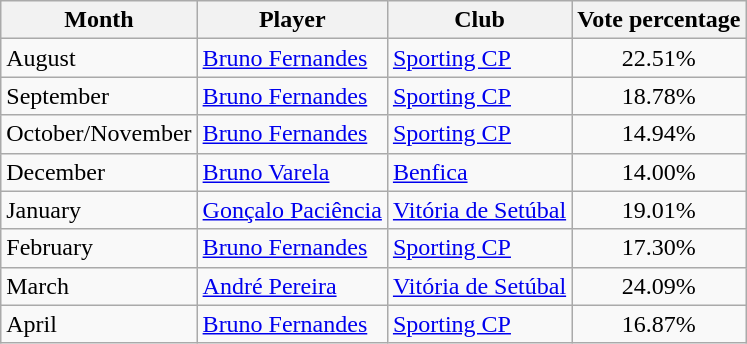<table class="wikitable sortable">
<tr>
<th>Month</th>
<th>Player</th>
<th>Club</th>
<th>Vote percentage</th>
</tr>
<tr>
<td>August</td>
<td> <a href='#'>Bruno Fernandes</a></td>
<td><a href='#'>Sporting CP</a></td>
<td align="center">22.51%</td>
</tr>
<tr>
<td>September</td>
<td> <a href='#'>Bruno Fernandes</a></td>
<td><a href='#'>Sporting CP</a></td>
<td align="center">18.78%</td>
</tr>
<tr>
<td>October/November</td>
<td> <a href='#'>Bruno Fernandes</a></td>
<td><a href='#'>Sporting CP</a></td>
<td align="center">14.94%</td>
</tr>
<tr>
<td>December</td>
<td> <a href='#'>Bruno Varela</a></td>
<td><a href='#'>Benfica</a></td>
<td align="center">14.00%</td>
</tr>
<tr>
<td>January</td>
<td> <a href='#'>Gonçalo Paciência</a></td>
<td><a href='#'>Vitória de Setúbal</a></td>
<td align="center">19.01%</td>
</tr>
<tr>
<td>February</td>
<td> <a href='#'>Bruno Fernandes</a></td>
<td><a href='#'>Sporting CP</a></td>
<td align="center">17.30%</td>
</tr>
<tr>
<td>March</td>
<td> <a href='#'>André Pereira</a></td>
<td><a href='#'>Vitória de Setúbal</a></td>
<td align="center">24.09%</td>
</tr>
<tr>
<td>April</td>
<td> <a href='#'>Bruno Fernandes</a></td>
<td><a href='#'>Sporting CP</a></td>
<td align="center">16.87%</td>
</tr>
</table>
